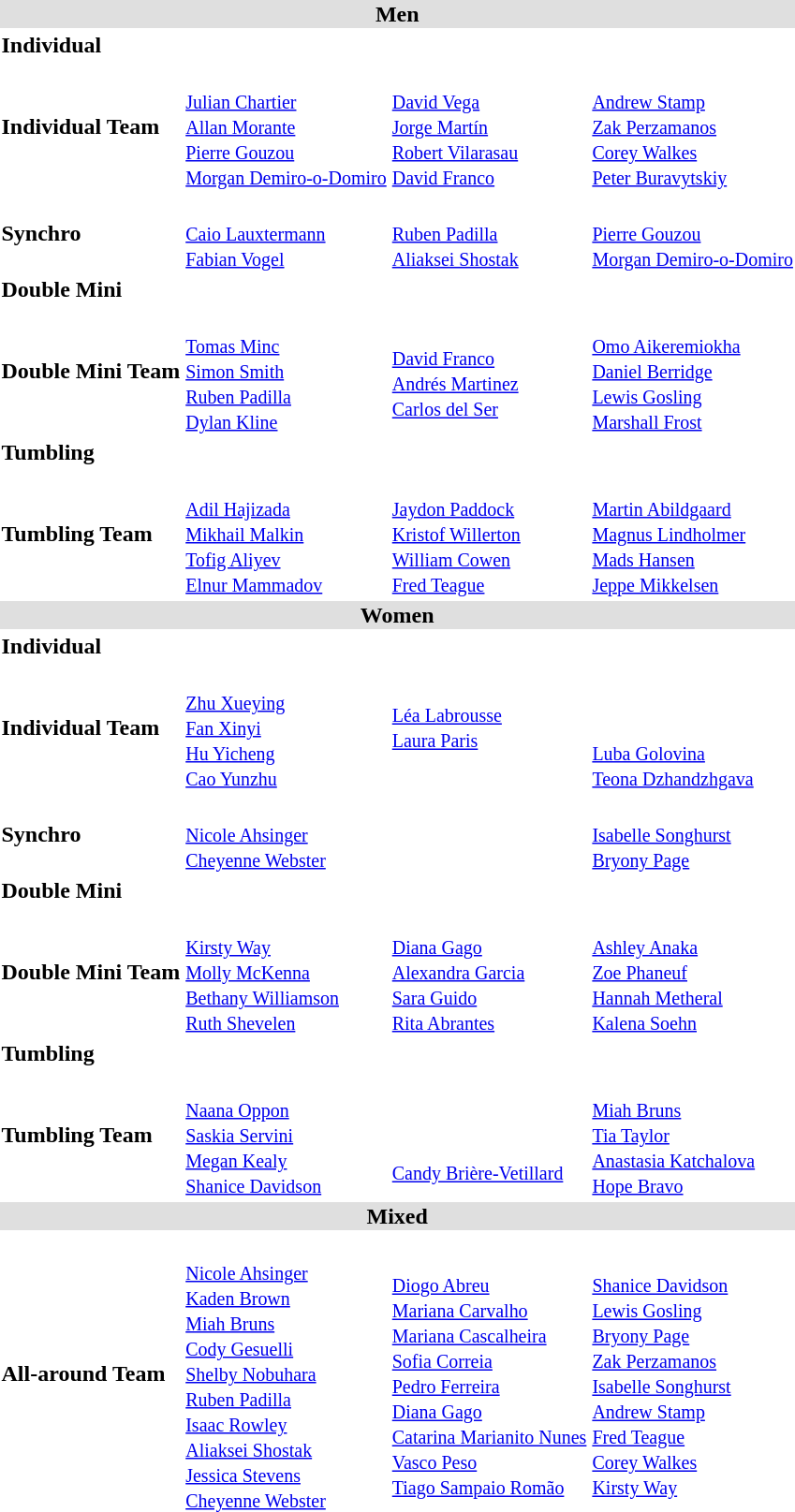<table>
<tr bgcolor="DFDFDF">
<td colspan="4" align="center"><strong>Men</strong></td>
</tr>
<tr>
<th scope=row style="text-align:left">Individual</th>
<td></td>
<td></td>
<td></td>
</tr>
<tr>
<th scope=row style="text-align:left">Individual Team</th>
<td><br><small><a href='#'>Julian Chartier</a><br><a href='#'>Allan Morante</a><br><a href='#'>Pierre Gouzou</a><br><a href='#'>Morgan Demiro-o-Domiro</a></small></td>
<td><br><small><a href='#'>David Vega</a><br><a href='#'>Jorge Martín</a><br><a href='#'>Robert Vilarasau</a><br><a href='#'>David Franco</a></small></td>
<td><br><small><a href='#'>Andrew Stamp</a><br><a href='#'>Zak Perzamanos</a><br><a href='#'>Corey Walkes</a><br><a href='#'>Peter Buravytskiy</a></small></td>
</tr>
<tr>
<th scope=row style="text-align:left">Synchro</th>
<td><br><small><a href='#'>Caio Lauxtermann</a><br><a href='#'>Fabian Vogel</a></small></td>
<td><br><small><a href='#'>Ruben Padilla</a><br><a href='#'>Aliaksei Shostak</a></small></td>
<td><br><small><a href='#'>Pierre Gouzou</a><br><a href='#'>Morgan Demiro-o-Domiro</a></small></td>
</tr>
<tr>
<th scope=row style="text-align:left">Double Mini</th>
<td></td>
<td></td>
<td></td>
</tr>
<tr>
<th scope=row style="text-align:left">Double Mini Team</th>
<td><br><small><a href='#'>Tomas Minc</a><br><a href='#'>Simon Smith</a><br><a href='#'>Ruben Padilla</a><br><a href='#'>Dylan Kline</a></small></td>
<td><br><small><a href='#'>David Franco</a><br><a href='#'>Andrés Martinez</a><br><a href='#'>Carlos del Ser</a><br></small></td>
<td><br><small><a href='#'>Omo Aikeremiokha</a><br><a href='#'>Daniel Berridge</a><br><a href='#'>Lewis Gosling</a><br><a href='#'>Marshall Frost</a></small></td>
</tr>
<tr>
<th scope=row style="text-align:left">Tumbling</th>
<td></td>
<td></td>
<td></td>
</tr>
<tr>
<th scope=row style="text-align:left">Tumbling Team</th>
<td><br><small><a href='#'>Adil Hajizada</a><br><a href='#'>Mikhail Malkin</a><br><a href='#'>Tofig Aliyev</a><br><a href='#'>Elnur Mammadov</a></small></td>
<td><br><small><a href='#'>Jaydon Paddock</a><br><a href='#'>Kristof Willerton</a><br><a href='#'>William Cowen</a><br><a href='#'>Fred Teague</a></small></td>
<td><br><small><a href='#'>Martin Abildgaard</a><br><a href='#'>Magnus Lindholmer</a><br><a href='#'>Mads Hansen</a><br><a href='#'>Jeppe Mikkelsen</a></small></td>
</tr>
<tr bgcolor="DFDFDF">
<td colspan="4" align="center"><strong>Women</strong></td>
</tr>
<tr>
<th scope=row style="text-align:left">Individual</th>
<td></td>
<td></td>
<td></td>
</tr>
<tr>
<th scope=row style="text-align:left">Individual Team</th>
<td><br><small><a href='#'>Zhu Xueying</a><br><a href='#'>Fan Xinyi</a><br><a href='#'>Hu Yicheng</a><br><a href='#'>Cao Yunzhu</a></small></td>
<td><br><small><a href='#'>Léa Labrousse</a><br><a href='#'>Laura Paris</a><br><br></small></td>
<td><br><small><br><br><a href='#'>Luba Golovina</a><br><a href='#'>Teona Dzhandzhgava</a></small></td>
</tr>
<tr>
<th scope=row style="text-align:left">Synchro</th>
<td><br><small><a href='#'>Nicole Ahsinger</a><br><a href='#'>Cheyenne Webster</a></small></td>
<td><br><small><br></small></td>
<td><br><small><a href='#'>Isabelle Songhurst</a><br><a href='#'>Bryony Page</a></small></td>
</tr>
<tr>
<th scope=row style="text-align:left">Double Mini</th>
<td></td>
<td></td>
<td></td>
</tr>
<tr>
<th scope=row style="text-align:left">Double Mini Team</th>
<td><br><small><a href='#'>Kirsty Way</a><br><a href='#'>Molly McKenna</a><br><a href='#'>Bethany Williamson</a><br><a href='#'>Ruth Shevelen</a></small></td>
<td><br><small><a href='#'>Diana Gago</a><br><a href='#'>Alexandra Garcia</a><br><a href='#'>Sara Guido</a><br><a href='#'>Rita Abrantes</a></small></td>
<td><br><small><a href='#'>Ashley Anaka</a><br><a href='#'>Zoe Phaneuf</a><br><a href='#'>Hannah Metheral</a><br><a href='#'>Kalena Soehn</a></small></td>
</tr>
<tr>
<th scope=row style="text-align:left">Tumbling</th>
<td></td>
<td></td>
<td></td>
</tr>
<tr>
<th scope=row style="text-align:left">Tumbling Team</th>
<td><br><small><a href='#'>Naana Oppon</a><br><a href='#'>Saskia Servini</a><br><a href='#'>Megan Kealy</a><br><a href='#'>Shanice Davidson</a></small></td>
<td><br><small><br><br><a href='#'>Candy Brière-Vetillard</a><br></small></td>
<td><br><small><a href='#'>Miah Bruns</a><br><a href='#'>Tia Taylor</a><br><a href='#'>Anastasia Katchalova</a><br><a href='#'>Hope Bravo</a></small></td>
</tr>
<tr bgcolor="DFDFDF">
<td colspan="4" align="center"><strong>Mixed</strong></td>
</tr>
<tr>
<th scope=row style="text-align:left">All-around Team</th>
<td><br><small><a href='#'>Nicole Ahsinger</a><br><a href='#'>Kaden Brown</a><br><a href='#'>Miah Bruns</a><br><a href='#'>Cody Gesuelli</a><br><a href='#'>Shelby Nobuhara</a><br><a href='#'>Ruben Padilla</a><br><a href='#'>Isaac Rowley</a><br><a href='#'>Aliaksei Shostak</a><br><a href='#'>Jessica Stevens</a><br><a href='#'>Cheyenne Webster</a></small></td>
<td><br><small><a href='#'>Diogo Abreu</a><br><a href='#'>Mariana Carvalho</a><br><a href='#'>Mariana Cascalheira</a><br><a href='#'>Sofia Correia</a><br><a href='#'>Pedro Ferreira</a><br><a href='#'>Diana Gago</a><br><a href='#'>Catarina Marianito Nunes</a><br><a href='#'>Vasco Peso</a><br><a href='#'>Tiago Sampaio Romão</a></small></td>
<td><br><small><a href='#'>Shanice Davidson</a><br><a href='#'>Lewis Gosling</a><br><a href='#'>Bryony Page</a><br><a href='#'>Zak Perzamanos</a><br><a href='#'>Isabelle Songhurst</a><br><a href='#'>Andrew Stamp</a><br><a href='#'>Fred Teague</a><br><a href='#'>Corey Walkes</a><br><a href='#'>Kirsty Way</a></small></td>
</tr>
<tr>
</tr>
</table>
